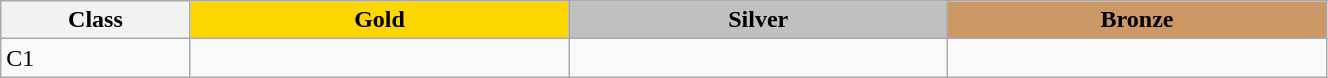<table class=wikitable style="font-size:100%" width="70%">
<tr>
<th rowspan="1" width="10%">Class</th>
<th rowspan="1" style="background:gold;" width="20%">Gold</th>
<th colspan="1" style="background:silver;" width="20%">Silver</th>
<th colspan="1" style="background:#CC9966;" width="20%">Bronze</th>
</tr>
<tr>
<td>C1</td>
<td></td>
<td></td>
<td></td>
</tr>
</table>
